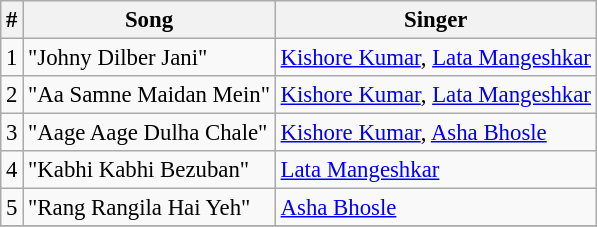<table class="wikitable" style="font-size:95%;">
<tr>
<th>#</th>
<th>Song</th>
<th>Singer</th>
</tr>
<tr>
<td>1</td>
<td>"Johny Dilber Jani"</td>
<td><a href='#'>Kishore Kumar</a>, <a href='#'>Lata Mangeshkar</a></td>
</tr>
<tr>
<td>2</td>
<td>"Aa Samne Maidan Mein"</td>
<td><a href='#'>Kishore Kumar</a>, <a href='#'>Lata Mangeshkar</a></td>
</tr>
<tr>
<td>3</td>
<td>"Aage Aage Dulha Chale"</td>
<td><a href='#'>Kishore Kumar</a>, <a href='#'>Asha Bhosle</a></td>
</tr>
<tr>
<td>4</td>
<td>"Kabhi Kabhi Bezuban"</td>
<td><a href='#'>Lata Mangeshkar</a></td>
</tr>
<tr>
<td>5</td>
<td>"Rang Rangila Hai Yeh"</td>
<td><a href='#'>Asha Bhosle</a></td>
</tr>
<tr>
</tr>
</table>
